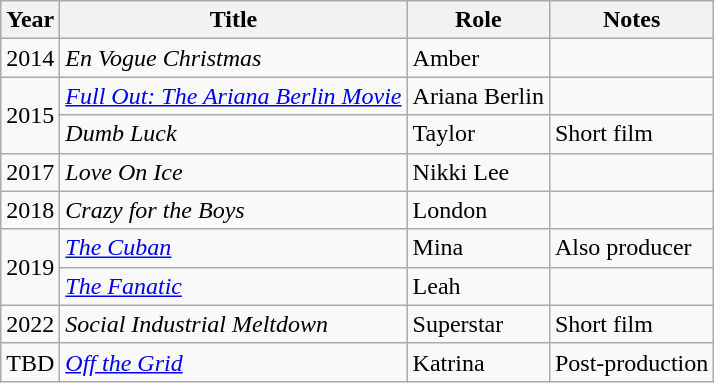<table class="wikitable sortable">
<tr>
<th>Year</th>
<th>Title</th>
<th>Role</th>
<th class="unsortable">Notes</th>
</tr>
<tr>
<td>2014</td>
<td><em>En Vogue Christmas</em></td>
<td>Amber</td>
<td></td>
</tr>
<tr>
<td rowspan="2">2015</td>
<td><em><a href='#'>Full Out: The Ariana Berlin Movie</a></em></td>
<td>Ariana Berlin</td>
<td></td>
</tr>
<tr>
<td><em>Dumb Luck</em></td>
<td>Taylor</td>
<td>Short film</td>
</tr>
<tr>
<td>2017</td>
<td><em>Love On Ice</em></td>
<td>Nikki Lee</td>
<td></td>
</tr>
<tr>
<td>2018</td>
<td><em>Crazy for the Boys</em></td>
<td>London</td>
<td></td>
</tr>
<tr>
<td rowspan="2">2019</td>
<td data-sort-value="Cuban, The"><em><a href='#'>The Cuban</a></em></td>
<td>Mina</td>
<td>Also producer</td>
</tr>
<tr>
<td data-sort-value="Fanatic, The"><em><a href='#'>The Fanatic</a></em></td>
<td>Leah</td>
<td></td>
</tr>
<tr>
<td>2022</td>
<td><em>Social Industrial Meltdown</em></td>
<td>Superstar</td>
<td>Short film</td>
</tr>
<tr>
<td>TBD</td>
<td><em><a href='#'>Off the Grid</a></em></td>
<td>Katrina</td>
<td>Post-production</td>
</tr>
</table>
